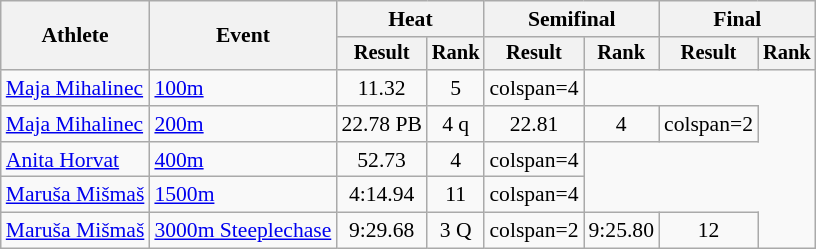<table class="wikitable" style="font-size:90%">
<tr>
<th rowspan="2">Athlete</th>
<th rowspan="2">Event</th>
<th colspan="2">Heat</th>
<th colspan="2">Semifinal</th>
<th colspan="2">Final</th>
</tr>
<tr style="font-size:95%">
<th>Result</th>
<th>Rank</th>
<th>Result</th>
<th>Rank</th>
<th>Result</th>
<th>Rank</th>
</tr>
<tr style=text-align:center>
<td style=text-align:left><a href='#'>Maja Mihalinec</a></td>
<td style=text-align:left><a href='#'>100m</a></td>
<td>11.32</td>
<td>5</td>
<td>colspan=4 </td>
</tr>
<tr style=text-align:center>
<td style=text-align:left><a href='#'>Maja Mihalinec</a></td>
<td style=text-align:left><a href='#'>200m</a></td>
<td>22.78 PB</td>
<td>4 q</td>
<td>22.81</td>
<td>4</td>
<td>colspan=2 </td>
</tr>
<tr style=text-align:center>
<td style=text-align:left><a href='#'>Anita Horvat</a></td>
<td style=text-align:left><a href='#'>400m</a></td>
<td>52.73</td>
<td>4</td>
<td>colspan=4 </td>
</tr>
<tr style=text-align:center>
<td style=text-align:left><a href='#'>Maruša Mišmaš</a></td>
<td style=text-align:left><a href='#'>1500m</a></td>
<td>4:14.94</td>
<td>11</td>
<td>colspan=4 </td>
</tr>
<tr style=text-align:center>
<td style=text-align:left><a href='#'>Maruša Mišmaš</a></td>
<td style=text-align:left><a href='#'>3000m Steeplechase</a></td>
<td>9:29.68</td>
<td>3 Q</td>
<td>colspan=2 </td>
<td>9:25.80</td>
<td>12</td>
</tr>
</table>
